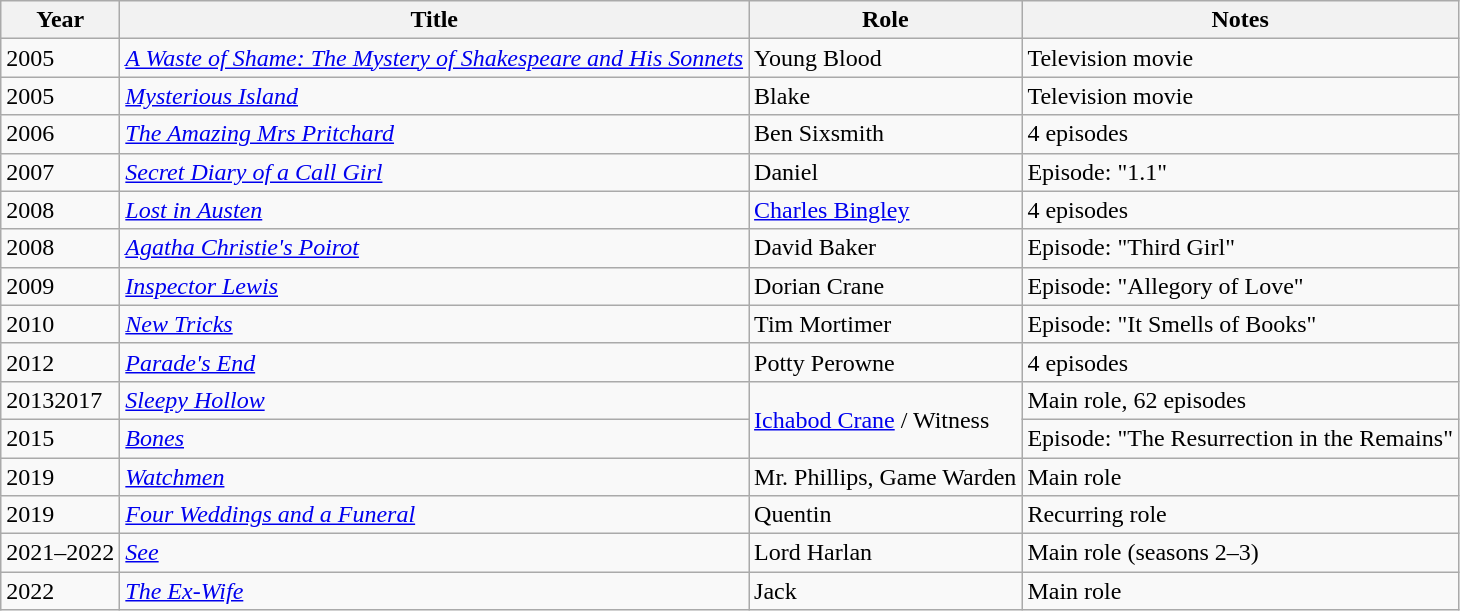<table class="wikitable sortable">
<tr>
<th>Year</th>
<th>Title</th>
<th>Role</th>
<th>Notes</th>
</tr>
<tr>
<td>2005</td>
<td><em><a href='#'>A Waste of Shame: The Mystery of Shakespeare and His Sonnets</a></em></td>
<td>Young Blood</td>
<td>Television movie</td>
</tr>
<tr>
<td>2005</td>
<td><em><a href='#'>Mysterious Island</a></em></td>
<td>Blake</td>
<td>Television movie</td>
</tr>
<tr>
<td>2006</td>
<td><em><a href='#'>The Amazing Mrs Pritchard</a></em></td>
<td>Ben Sixsmith</td>
<td>4 episodes</td>
</tr>
<tr>
<td>2007</td>
<td><em><a href='#'>Secret Diary of a Call Girl</a></em></td>
<td>Daniel</td>
<td>Episode: "1.1"</td>
</tr>
<tr>
<td>2008</td>
<td><em><a href='#'>Lost in Austen</a></em></td>
<td><a href='#'>Charles Bingley</a></td>
<td>4 episodes</td>
</tr>
<tr>
<td>2008</td>
<td><em><a href='#'>Agatha Christie's Poirot</a></em></td>
<td>David Baker</td>
<td>Episode: "Third Girl"</td>
</tr>
<tr>
<td>2009</td>
<td><em><a href='#'>Inspector Lewis</a></em></td>
<td>Dorian Crane</td>
<td>Episode: "Allegory of Love"</td>
</tr>
<tr>
<td>2010</td>
<td><em><a href='#'>New Tricks</a></em></td>
<td>Tim Mortimer</td>
<td>Episode: "It Smells of Books"</td>
</tr>
<tr>
<td>2012</td>
<td><em><a href='#'>Parade's End</a></em></td>
<td>Potty Perowne</td>
<td>4 episodes</td>
</tr>
<tr>
<td>20132017</td>
<td><em><a href='#'>Sleepy Hollow</a></em></td>
<td rowspan=2><a href='#'>Ichabod Crane</a> / Witness</td>
<td>Main role, 62 episodes</td>
</tr>
<tr>
<td>2015</td>
<td><em><a href='#'>Bones</a></em></td>
<td>Episode: "The Resurrection in the Remains"</td>
</tr>
<tr>
<td>2019</td>
<td><em><a href='#'>Watchmen</a></em></td>
<td>Mr. Phillips, Game Warden</td>
<td>Main role</td>
</tr>
<tr>
<td>2019</td>
<td><em><a href='#'>Four Weddings and a Funeral</a></em></td>
<td>Quentin</td>
<td>Recurring role</td>
</tr>
<tr>
<td>2021–2022</td>
<td><em><a href='#'>See</a></em></td>
<td>Lord Harlan</td>
<td>Main role (seasons 2–3)</td>
</tr>
<tr>
<td>2022</td>
<td><em><a href='#'>The Ex-Wife</a></em></td>
<td>Jack</td>
<td>Main role</td>
</tr>
</table>
